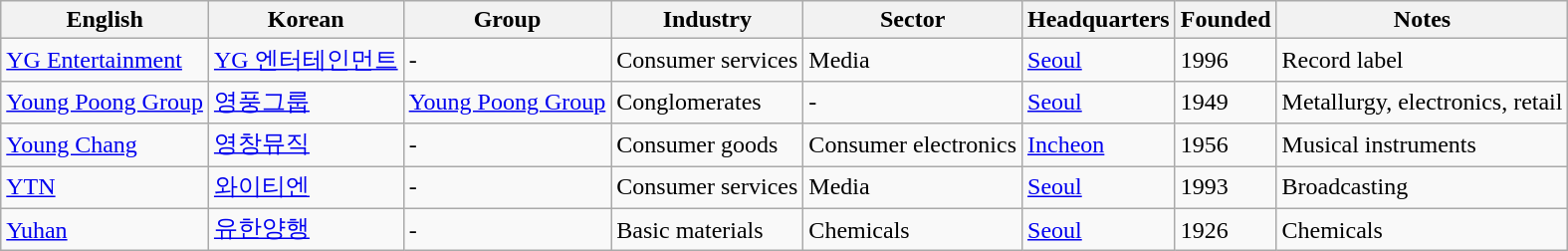<table class="wikitable sortable">
<tr>
<th>English</th>
<th>Korean</th>
<th>Group</th>
<th>Industry</th>
<th>Sector</th>
<th>Headquarters</th>
<th>Founded</th>
<th class="unsortable">Notes</th>
</tr>
<tr>
<td><a href='#'>YG Entertainment</a></td>
<td><a href='#'>YG 엔터테인먼트</a></td>
<td>-</td>
<td>Consumer services</td>
<td>Media</td>
<td><a href='#'>Seoul</a></td>
<td>1996</td>
<td>Record label</td>
</tr>
<tr>
<td><a href='#'>Young Poong Group</a></td>
<td><a href='#'>영풍그룹</a></td>
<td><a href='#'>Young Poong Group</a></td>
<td>Conglomerates</td>
<td>-</td>
<td><a href='#'>Seoul</a></td>
<td>1949</td>
<td>Metallurgy, electronics, retail</td>
</tr>
<tr>
<td><a href='#'>Young Chang</a></td>
<td><a href='#'>영창뮤직</a></td>
<td>-</td>
<td>Consumer goods</td>
<td>Consumer electronics</td>
<td><a href='#'>Incheon</a></td>
<td>1956</td>
<td>Musical instruments</td>
</tr>
<tr>
<td><a href='#'>YTN</a></td>
<td><a href='#'>와이티엔</a></td>
<td>-</td>
<td>Consumer services</td>
<td>Media</td>
<td><a href='#'>Seoul</a></td>
<td>1993</td>
<td>Broadcasting</td>
</tr>
<tr>
<td><a href='#'>Yuhan</a></td>
<td><a href='#'>유한양행</a></td>
<td>-</td>
<td>Basic materials</td>
<td>Chemicals</td>
<td><a href='#'>Seoul</a></td>
<td>1926</td>
<td>Chemicals</td>
</tr>
</table>
